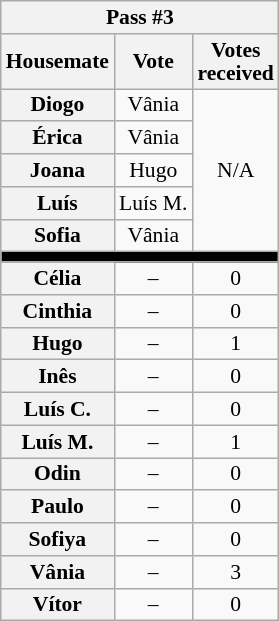<table class="wikitable" style="text-align:center; font-size:90%; line-height:15px;">
<tr>
<th colspan=3>Pass #3</th>
</tr>
<tr>
<th>Housemate</th>
<th>Vote</th>
<th>Votes<br>received</th>
</tr>
<tr>
<th>Diogo</th>
<td>Vânia</td>
<td rowspan=5>N/A</td>
</tr>
<tr>
<th>Érica</th>
<td>Vânia</td>
</tr>
<tr>
<th>Joana</th>
<td>Hugo</td>
</tr>
<tr>
<th>Luís</th>
<td>Luís M.</td>
</tr>
<tr>
<th>Sofia</th>
<td>Vânia</td>
</tr>
<tr>
<th style="background:#000;" colspan="3"></th>
</tr>
<tr>
<th>Célia</th>
<td>–</td>
<td>0</td>
</tr>
<tr>
<th>Cinthia</th>
<td>–</td>
<td>0</td>
</tr>
<tr>
<th>Hugo</th>
<td>–</td>
<td>1</td>
</tr>
<tr>
<th>Inês</th>
<td>–</td>
<td>0</td>
</tr>
<tr>
<th>Luís C.</th>
<td>–</td>
<td>0</td>
</tr>
<tr>
<th>Luís M.</th>
<td>–</td>
<td>1</td>
</tr>
<tr>
<th>Odin</th>
<td>–</td>
<td>0</td>
</tr>
<tr>
<th>Paulo</th>
<td>–</td>
<td>0</td>
</tr>
<tr>
<th>Sofiya</th>
<td>–</td>
<td>0</td>
</tr>
<tr>
<th>Vânia</th>
<td>–</td>
<td>3</td>
</tr>
<tr>
<th>Vítor</th>
<td>–</td>
<td>0</td>
</tr>
</table>
